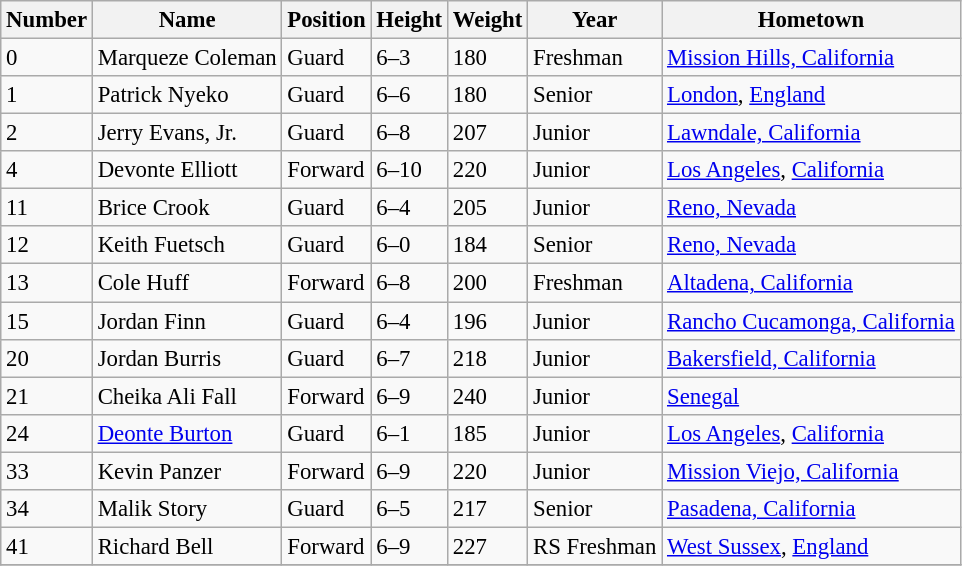<table class="wikitable" style="font-size: 95%;">
<tr>
<th>Number</th>
<th>Name</th>
<th>Position</th>
<th>Height</th>
<th>Weight</th>
<th>Year</th>
<th>Hometown</th>
</tr>
<tr>
<td>0</td>
<td>Marqueze Coleman</td>
<td>Guard</td>
<td>6–3</td>
<td>180</td>
<td>Freshman</td>
<td><a href='#'>Mission Hills, California</a></td>
</tr>
<tr>
<td>1</td>
<td>Patrick Nyeko</td>
<td>Guard</td>
<td>6–6</td>
<td>180</td>
<td>Senior</td>
<td><a href='#'>London</a>, <a href='#'>England</a></td>
</tr>
<tr>
<td>2</td>
<td>Jerry Evans, Jr.</td>
<td>Guard</td>
<td>6–8</td>
<td>207</td>
<td>Junior</td>
<td><a href='#'>Lawndale, California</a></td>
</tr>
<tr>
<td>4</td>
<td>Devonte Elliott</td>
<td>Forward</td>
<td>6–10</td>
<td>220</td>
<td>Junior</td>
<td><a href='#'>Los Angeles</a>, <a href='#'>California</a></td>
</tr>
<tr>
<td>11</td>
<td>Brice Crook</td>
<td>Guard</td>
<td>6–4</td>
<td>205</td>
<td>Junior</td>
<td><a href='#'>Reno, Nevada</a></td>
</tr>
<tr>
<td>12</td>
<td>Keith Fuetsch</td>
<td>Guard</td>
<td>6–0</td>
<td>184</td>
<td>Senior</td>
<td><a href='#'>Reno, Nevada</a></td>
</tr>
<tr>
<td>13</td>
<td>Cole Huff</td>
<td>Forward</td>
<td>6–8</td>
<td>200</td>
<td>Freshman</td>
<td><a href='#'>Altadena, California</a></td>
</tr>
<tr>
<td>15</td>
<td>Jordan Finn</td>
<td>Guard</td>
<td>6–4</td>
<td>196</td>
<td>Junior</td>
<td><a href='#'>Rancho Cucamonga, California</a></td>
</tr>
<tr>
<td>20</td>
<td>Jordan Burris</td>
<td>Guard</td>
<td>6–7</td>
<td>218</td>
<td>Junior</td>
<td><a href='#'>Bakersfield, California</a></td>
</tr>
<tr>
<td>21</td>
<td>Cheika Ali Fall</td>
<td>Forward</td>
<td>6–9</td>
<td>240</td>
<td>Junior</td>
<td><a href='#'>Senegal</a></td>
</tr>
<tr>
<td>24</td>
<td><a href='#'>Deonte Burton</a></td>
<td>Guard</td>
<td>6–1</td>
<td>185</td>
<td>Junior</td>
<td><a href='#'>Los Angeles</a>, <a href='#'>California</a></td>
</tr>
<tr>
<td>33</td>
<td>Kevin Panzer</td>
<td>Forward</td>
<td>6–9</td>
<td>220</td>
<td>Junior</td>
<td><a href='#'>Mission Viejo, California</a></td>
</tr>
<tr>
<td>34</td>
<td>Malik Story</td>
<td>Guard</td>
<td>6–5</td>
<td>217</td>
<td>Senior</td>
<td><a href='#'>Pasadena, California</a></td>
</tr>
<tr>
<td>41</td>
<td>Richard Bell</td>
<td>Forward</td>
<td>6–9</td>
<td>227</td>
<td>RS Freshman</td>
<td><a href='#'>West Sussex</a>, <a href='#'>England</a></td>
</tr>
<tr>
</tr>
</table>
